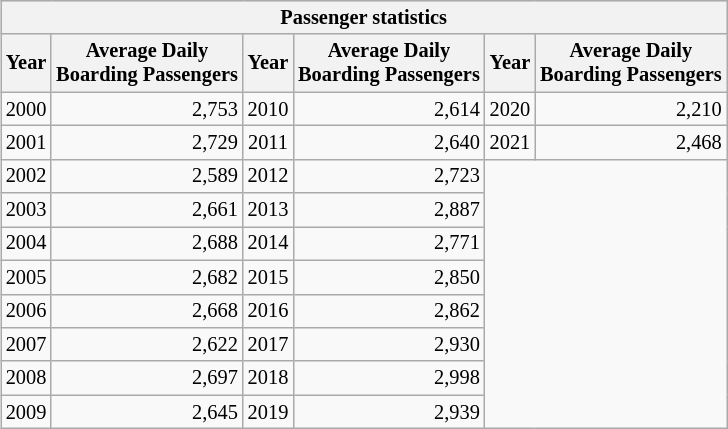<table class="wikitable" style="margin: 1em 0.2em; text-align: center; font-size: 85%;">
<tr style="background: #ddd;">
<th colspan="6">Passenger statistics</th>
</tr>
<tr>
<th>Year</th>
<th>Average Daily <br> Boarding Passengers</th>
<th>Year</th>
<th>Average Daily <br> Boarding Passengers</th>
<th>Year</th>
<th>Average Daily <br> Boarding Passengers</th>
</tr>
<tr>
<td>2000</td>
<td style="text-align:right;">2,753</td>
<td>2010</td>
<td style="text-align:right;">2,614</td>
<td>2020</td>
<td style="text-align:right;">2,210</td>
</tr>
<tr>
<td>2001</td>
<td style="text-align:right;">2,729</td>
<td>2011</td>
<td style="text-align:right;">2,640</td>
<td>2021</td>
<td style="text-align:right;">2,468</td>
</tr>
<tr>
<td>2002</td>
<td style="text-align:right;">2,589</td>
<td>2012</td>
<td style="text-align:right;">2,723</td>
<td colspan="2" rowspan="8"></td>
</tr>
<tr>
<td>2003</td>
<td style="text-align:right;">2,661</td>
<td>2013</td>
<td style="text-align:right;">2,887</td>
</tr>
<tr>
<td>2004</td>
<td style="text-align:right;">2,688</td>
<td>2014</td>
<td style="text-align:right;">2,771</td>
</tr>
<tr>
<td>2005</td>
<td style="text-align:right;">2,682</td>
<td>2015</td>
<td style="text-align:right;">2,850</td>
</tr>
<tr>
<td>2006</td>
<td style="text-align:right;">2,668</td>
<td>2016</td>
<td style="text-align:right;">2,862</td>
</tr>
<tr>
<td>2007</td>
<td style="text-align:right;">2,622</td>
<td>2017</td>
<td style="text-align:right;">2,930</td>
</tr>
<tr>
<td>2008</td>
<td style="text-align:right;">2,697</td>
<td>2018</td>
<td style="text-align:right;">2,998</td>
</tr>
<tr>
<td>2009</td>
<td style="text-align:right;">2,645</td>
<td>2019</td>
<td style="text-align:right;">2,939</td>
</tr>
</table>
